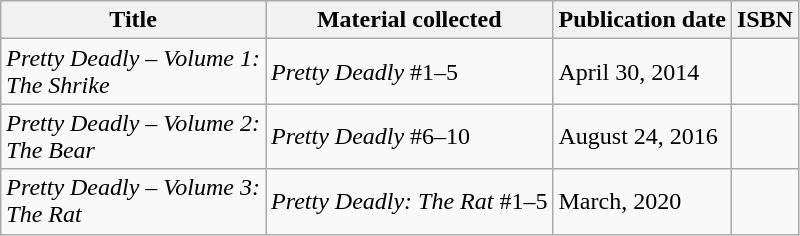<table class="wikitable">
<tr>
<th>Title</th>
<th>Material collected</th>
<th>Publication date</th>
<th>ISBN</th>
</tr>
<tr>
<td><em>Pretty Deadly – Volume 1:<br>The Shrike</em></td>
<td><em>Pretty Deadly</em> #1–5</td>
<td>April 30, 2014</td>
<td></td>
</tr>
<tr>
<td><em>Pretty Deadly – Volume 2:<br>The Bear</em></td>
<td><em>Pretty Deadly</em> #6–10</td>
<td>August 24, 2016</td>
<td></td>
</tr>
<tr>
<td><em>Pretty Deadly – Volume 3:<br>The Rat</em></td>
<td><em>Pretty Deadly: The Rat</em> #1–5</td>
<td>March, 2020</td>
<td></td>
</tr>
</table>
